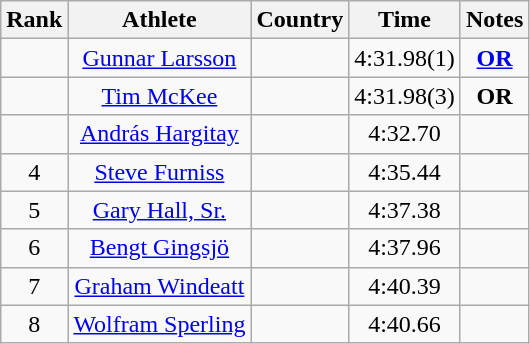<table class="wikitable sortable" style="text-align:center">
<tr>
<th>Rank</th>
<th>Athlete</th>
<th>Country</th>
<th>Time</th>
<th>Notes</th>
</tr>
<tr>
<td></td>
<td><a href='#'>Gunnar Larsson</a></td>
<td align=left></td>
<td>4:31.98(1)</td>
<td><strong><a href='#'>OR</a></strong></td>
</tr>
<tr>
<td></td>
<td><a href='#'>Tim McKee</a></td>
<td align=left></td>
<td>4:31.98(3)</td>
<td><strong>OR</strong></td>
</tr>
<tr>
<td></td>
<td><a href='#'>András Hargitay</a></td>
<td align=left></td>
<td>4:32.70</td>
<td><strong> </strong></td>
</tr>
<tr>
<td>4</td>
<td><a href='#'>Steve Furniss</a></td>
<td align=left></td>
<td>4:35.44</td>
<td><strong> </strong></td>
</tr>
<tr>
<td>5</td>
<td><a href='#'>Gary Hall, Sr.</a></td>
<td align=left></td>
<td>4:37.38</td>
<td><strong> </strong></td>
</tr>
<tr>
<td>6</td>
<td><a href='#'>Bengt Gingsjö</a></td>
<td align=left></td>
<td>4:37.96</td>
<td><strong> </strong></td>
</tr>
<tr>
<td>7</td>
<td><a href='#'>Graham Windeatt</a></td>
<td align=left></td>
<td>4:40.39</td>
<td><strong> </strong></td>
</tr>
<tr>
<td>8</td>
<td><a href='#'>Wolfram Sperling</a></td>
<td align=left></td>
<td>4:40.66</td>
<td><strong> </strong></td>
</tr>
</table>
